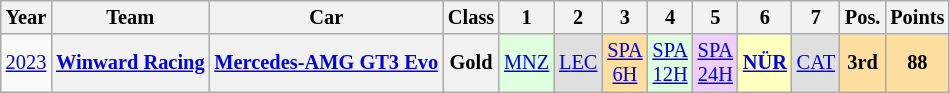<table class="wikitable" border="1" style="text-align:center; font-size:85%;">
<tr>
<th>Year</th>
<th>Team</th>
<th>Car</th>
<th>Class</th>
<th>1</th>
<th>2</th>
<th>3</th>
<th>4</th>
<th>5</th>
<th>6</th>
<th>7</th>
<th>Pos.</th>
<th>Points</th>
</tr>
<tr>
<td><a href='#'>2023</a></td>
<th nowrap><a href='#'>Winward Racing</a></th>
<th nowrap><a href='#'>Mercedes-AMG GT3 Evo</a></th>
<th>Gold</th>
<td style="background:#DFFFDF;"><a href='#'>MNZ</a><br></td>
<td style="background:#DFDFDF;"><a href='#'>LEC</a><br></td>
<td style="background:#FFDF9F;"><a href='#'>SPA<br>6H</a><br></td>
<td style="background:#DFFFDF;"><a href='#'>SPA<br>12H</a><br></td>
<td style="background:#EFCFFF;"><a href='#'>SPA<br>24H</a><br></td>
<td style="background:#FFFFBF;"><strong><a href='#'>NÜR</a></strong><br></td>
<td style="background:#DFDFDF;"><a href='#'>CAT</a><br></td>
<th style="background:#FFDF9F;">3rd</th>
<th style="background:#FFDF9F;">88</th>
</tr>
</table>
